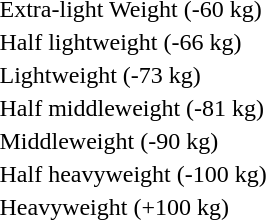<table>
<tr>
<td rowspan="2">Extra-light Weight (-60 kg)</td>
<td rowspan="2"></td>
<td rowspan="2"></td>
<td></td>
</tr>
<tr>
<td></td>
</tr>
<tr>
<td rowspan="2">Half lightweight (-66 kg)</td>
<td rowspan="2"></td>
<td rowspan="2"></td>
<td></td>
</tr>
<tr>
<td></td>
</tr>
<tr>
<td rowspan="2">Lightweight (-73 kg)</td>
<td rowspan="2"></td>
<td rowspan="2"></td>
<td></td>
</tr>
<tr>
<td></td>
</tr>
<tr>
<td rowspan="2">Half middleweight (-81 kg)</td>
<td rowspan="2"></td>
<td rowspan="2"></td>
<td></td>
</tr>
<tr>
<td></td>
</tr>
<tr>
<td rowspan="2">Middleweight (-90 kg)</td>
<td rowspan="2"></td>
<td rowspan="2"></td>
<td></td>
</tr>
<tr>
<td></td>
</tr>
<tr>
<td rowspan="2">Half heavyweight (-100 kg)</td>
<td rowspan="2"></td>
<td rowspan="2"></td>
<td></td>
</tr>
<tr>
<td></td>
</tr>
<tr>
<td rowspan="2">Heavyweight (+100 kg)</td>
<td rowspan="2"></td>
<td rowspan="2"></td>
<td></td>
</tr>
<tr>
<td></td>
</tr>
</table>
